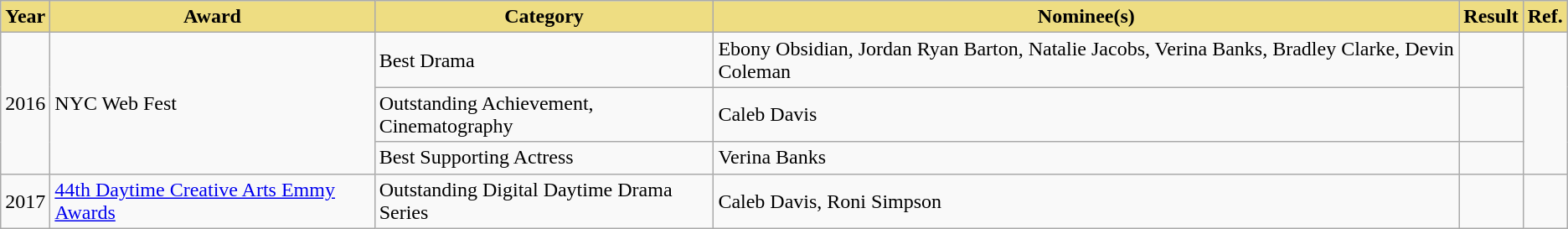<table class="wikitable sortable">
<tr>
<th style="background:#eedd82;">Year</th>
<th style="background:#eedd82;">Award</th>
<th style="background:#eedd82;">Category</th>
<th style="background:#eedd82;">Nominee(s)</th>
<th style="background:#eedd82;">Result</th>
<th style="background:#eedd82;">Ref.</th>
</tr>
<tr>
<td rowspan="3">2016</td>
<td rowspan="3">NYC Web Fest</td>
<td>Best Drama</td>
<td>Ebony Obsidian, Jordan Ryan Barton, Natalie Jacobs, Verina Banks, Bradley Clarke, Devin Coleman</td>
<td></td>
<td rowspan="3"></td>
</tr>
<tr>
<td>Outstanding Achievement, Cinematography</td>
<td>Caleb Davis</td>
<td></td>
</tr>
<tr>
<td>Best Supporting Actress</td>
<td>Verina Banks</td>
<td></td>
</tr>
<tr>
<td>2017</td>
<td><a href='#'>44th Daytime Creative Arts Emmy Awards</a></td>
<td>Outstanding Digital Daytime Drama Series</td>
<td>Caleb Davis,  Roni Simpson</td>
<td></td>
<td></td>
</tr>
</table>
